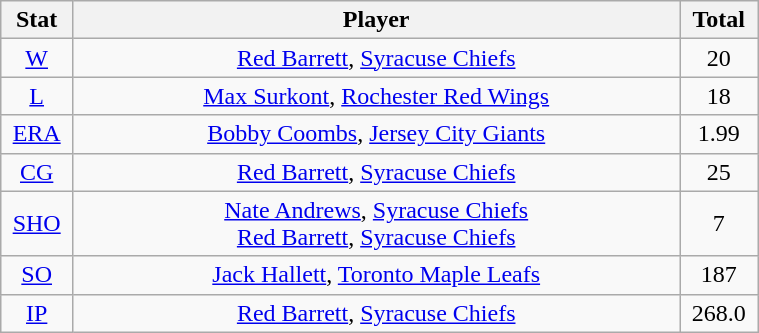<table class="wikitable" width="40%" style="text-align:center;">
<tr>
<th width="5%">Stat</th>
<th width="60%">Player</th>
<th width="5%">Total</th>
</tr>
<tr>
<td><a href='#'>W</a></td>
<td><a href='#'>Red Barrett</a>, <a href='#'>Syracuse Chiefs</a></td>
<td>20</td>
</tr>
<tr>
<td><a href='#'>L</a></td>
<td><a href='#'>Max Surkont</a>, <a href='#'>Rochester Red Wings</a></td>
<td>18</td>
</tr>
<tr>
<td><a href='#'>ERA</a></td>
<td><a href='#'>Bobby Coombs</a>, <a href='#'>Jersey City Giants</a></td>
<td>1.99</td>
</tr>
<tr>
<td><a href='#'>CG</a></td>
<td><a href='#'>Red Barrett</a>, <a href='#'>Syracuse Chiefs</a></td>
<td>25</td>
</tr>
<tr>
<td><a href='#'>SHO</a></td>
<td><a href='#'>Nate Andrews</a>, <a href='#'>Syracuse Chiefs</a> <br> <a href='#'>Red Barrett</a>, <a href='#'>Syracuse Chiefs</a></td>
<td>7</td>
</tr>
<tr>
<td><a href='#'>SO</a></td>
<td><a href='#'>Jack Hallett</a>, <a href='#'>Toronto Maple Leafs</a></td>
<td>187</td>
</tr>
<tr>
<td><a href='#'>IP</a></td>
<td><a href='#'>Red Barrett</a>, <a href='#'>Syracuse Chiefs</a></td>
<td>268.0</td>
</tr>
</table>
